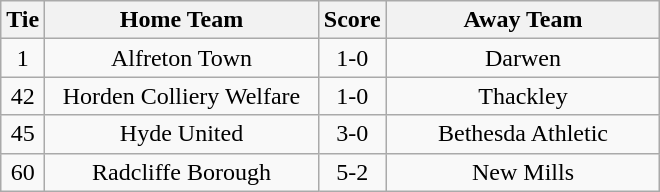<table class="wikitable" style="text-align:center;">
<tr>
<th width=20>Tie</th>
<th width=175>Home Team</th>
<th width=20>Score</th>
<th width=175>Away Team</th>
</tr>
<tr>
<td>1</td>
<td>Alfreton Town</td>
<td>1-0</td>
<td>Darwen</td>
</tr>
<tr>
<td>42</td>
<td>Horden Colliery Welfare</td>
<td>1-0</td>
<td>Thackley</td>
</tr>
<tr>
<td>45</td>
<td>Hyde United</td>
<td>3-0</td>
<td>Bethesda Athletic</td>
</tr>
<tr>
<td>60</td>
<td>Radcliffe Borough</td>
<td>5-2</td>
<td>New Mills</td>
</tr>
</table>
